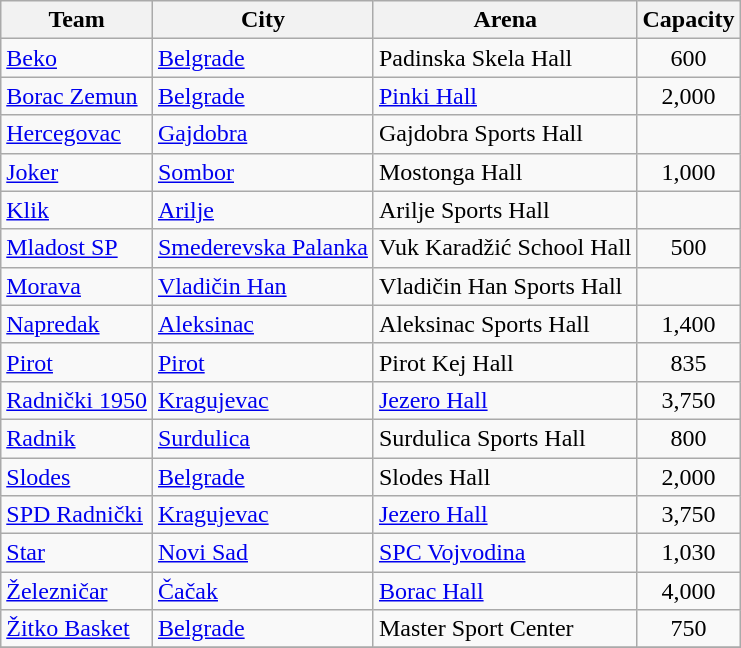<table class="wikitable sortable">
<tr>
<th>Team</th>
<th>City</th>
<th>Arena</th>
<th>Capacity</th>
</tr>
<tr>
<td><a href='#'>Beko</a></td>
<td><a href='#'>Belgrade</a></td>
<td>Padinska Skela Hall</td>
<td style="text-align:center">600</td>
</tr>
<tr>
<td><a href='#'>Borac Zemun</a></td>
<td><a href='#'>Belgrade</a></td>
<td><a href='#'>Pinki Hall</a></td>
<td style="text-align:center">2,000</td>
</tr>
<tr>
<td><a href='#'>Hercegovac</a></td>
<td><a href='#'>Gajdobra</a></td>
<td>Gajdobra Sports Hall</td>
<td></td>
</tr>
<tr>
<td><a href='#'>Joker</a></td>
<td><a href='#'>Sombor</a></td>
<td>Mostonga Hall</td>
<td style="text-align:center">1,000</td>
</tr>
<tr>
<td><a href='#'>Klik</a></td>
<td><a href='#'>Arilje</a></td>
<td>Arilje Sports Hall</td>
<td></td>
</tr>
<tr>
<td><a href='#'>Mladost SP</a></td>
<td><a href='#'>Smederevska Palanka</a></td>
<td>Vuk Karadžić School Hall</td>
<td style="text-align:center">500</td>
</tr>
<tr>
<td><a href='#'>Morava</a></td>
<td><a href='#'>Vladičin Han</a></td>
<td>Vladičin Han Sports Hall</td>
<td></td>
</tr>
<tr>
<td><a href='#'>Napredak</a></td>
<td><a href='#'>Aleksinac</a></td>
<td>Aleksinac Sports Hall</td>
<td style="text-align:center">1,400</td>
</tr>
<tr>
<td><a href='#'>Pirot</a></td>
<td><a href='#'>Pirot</a></td>
<td>Pirot Kej Hall</td>
<td style="text-align:center">835</td>
</tr>
<tr>
<td><a href='#'>Radnički 1950</a></td>
<td><a href='#'>Kragujevac</a></td>
<td><a href='#'>Jezero Hall</a></td>
<td style="text-align:center">3,750</td>
</tr>
<tr>
<td><a href='#'>Radnik</a></td>
<td><a href='#'>Surdulica</a></td>
<td>Surdulica Sports Hall</td>
<td style="text-align:center">800</td>
</tr>
<tr>
<td><a href='#'>Slodes</a></td>
<td><a href='#'>Belgrade</a></td>
<td>Slodes Hall</td>
<td style="text-align:center">2,000</td>
</tr>
<tr>
<td><a href='#'>SPD Radnički</a></td>
<td><a href='#'>Kragujevac</a></td>
<td><a href='#'>Jezero Hall</a></td>
<td style="text-align:center">3,750</td>
</tr>
<tr>
<td><a href='#'>Star</a></td>
<td><a href='#'>Novi Sad</a></td>
<td><a href='#'>SPC Vojvodina</a></td>
<td style="text-align:center">1,030</td>
</tr>
<tr>
<td><a href='#'>Železničar</a></td>
<td><a href='#'>Čačak</a></td>
<td><a href='#'>Borac Hall</a></td>
<td style="text-align:center">4,000</td>
</tr>
<tr>
<td><a href='#'>Žitko Basket</a></td>
<td><a href='#'>Belgrade</a></td>
<td>Master Sport Center</td>
<td style="text-align:center">750</td>
</tr>
<tr>
</tr>
</table>
